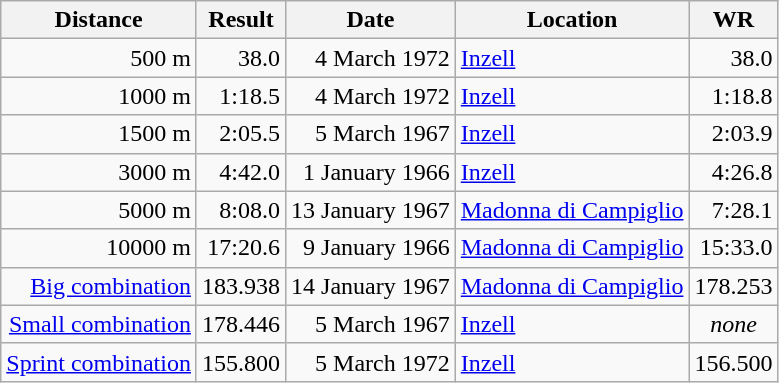<table class="wikitable">
<tr>
<th>Distance</th>
<th>Result</th>
<th>Date</th>
<th>Location</th>
<th>WR</th>
</tr>
<tr align="right">
<td>500 m</td>
<td>38.0</td>
<td>4 March 1972</td>
<td align="left"><a href='#'>Inzell</a></td>
<td>38.0</td>
</tr>
<tr align="right">
<td>1000 m</td>
<td>1:18.5</td>
<td>4 March 1972</td>
<td align="left"><a href='#'>Inzell</a></td>
<td>1:18.8</td>
</tr>
<tr align="right">
<td>1500 m</td>
<td>2:05.5</td>
<td>5 March 1967</td>
<td align="left"><a href='#'>Inzell</a></td>
<td>2:03.9</td>
</tr>
<tr align="right">
<td>3000 m</td>
<td>4:42.0</td>
<td>1 January 1966</td>
<td align="left"><a href='#'>Inzell</a></td>
<td>4:26.8</td>
</tr>
<tr align="right">
<td>5000 m</td>
<td>8:08.0</td>
<td>13 January 1967</td>
<td align="left"><a href='#'>Madonna di Campiglio</a></td>
<td>7:28.1</td>
</tr>
<tr align="right">
<td>10000 m</td>
<td>17:20.6</td>
<td>9 January 1966</td>
<td align="left"><a href='#'>Madonna di Campiglio</a></td>
<td>15:33.0</td>
</tr>
<tr align="right">
<td><a href='#'>Big combination</a></td>
<td>183.938</td>
<td>14 January 1967</td>
<td align="left"><a href='#'>Madonna di Campiglio</a></td>
<td>178.253</td>
</tr>
<tr align="right">
<td><a href='#'>Small combination</a></td>
<td>178.446</td>
<td>5 March 1967</td>
<td align="left"><a href='#'>Inzell</a></td>
<td align="center"><em>none</em></td>
</tr>
<tr align="right">
<td><a href='#'>Sprint combination</a></td>
<td>155.800</td>
<td>5 March 1972</td>
<td align="left"><a href='#'>Inzell</a></td>
<td>156.500</td>
</tr>
</table>
